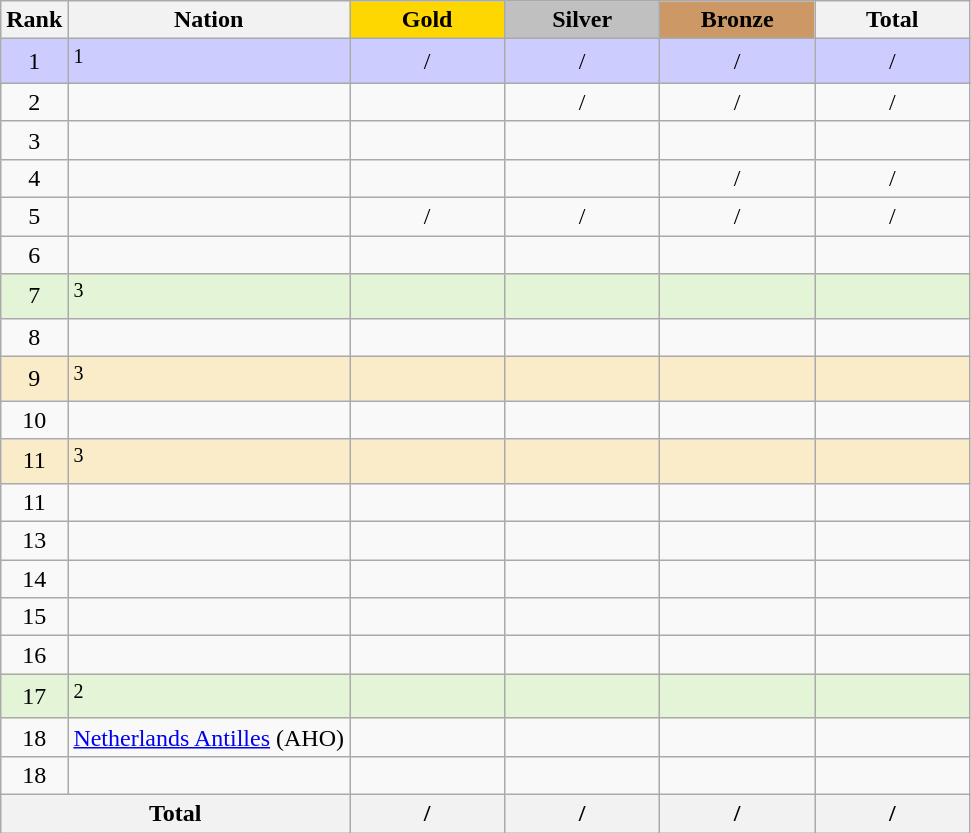<table class="wikitable sortable plainrowheaders" style="text-align: center">
<tr>
<th scope="col">Rank</th>
<th scope="col">Nation</th>
<th scope="col" style="background-color:gold; width:6em;">Gold</th>
<th scope="col" style="background-color:silver; width:6em;">Silver</th>
<th scope="col" style="background-color:#cc9966; width:6em;">Bronze</th>
<th scope="col" style="width:6em;">Total</th>
</tr>
<tr style="background-color:#ccccff">
<td>1</td>
<td align=left> <sup>1</sup> </td>
<td>/</td>
<td>/</td>
<td>/</td>
<td>/</td>
</tr>
<tr>
<td>2</td>
<td align=left> </td>
<td></td>
<td>/</td>
<td>/</td>
<td>/</td>
</tr>
<tr>
<td>3</td>
<td align=left></td>
<td></td>
<td></td>
<td></td>
<td></td>
</tr>
<tr>
<td>4</td>
<td align=left> </td>
<td></td>
<td></td>
<td>/</td>
<td>/</td>
</tr>
<tr>
<td>5</td>
<td align=left> </td>
<td>/</td>
<td>/</td>
<td>/</td>
<td>/</td>
</tr>
<tr>
<td>6</td>
<td align=left></td>
<td></td>
<td></td>
<td></td>
<td></td>
</tr>
<tr style="background-color:#e3f4d7">
<td>7</td>
<td align=left><sup>3</sup></td>
<td></td>
<td></td>
<td></td>
<td></td>
</tr>
<tr>
<td>8</td>
<td align=left></td>
<td></td>
<td></td>
<td></td>
<td></td>
</tr>
<tr style="background-color:#faecc8">
<td>9</td>
<td align=left> <sup>3</sup></td>
<td></td>
<td></td>
<td></td>
<td></td>
</tr>
<tr>
<td>10</td>
<td align=left></td>
<td></td>
<td></td>
<td></td>
<td></td>
</tr>
<tr style="background-color:#faecc8">
<td>11</td>
<td align=left> <sup>3</sup></td>
<td></td>
<td></td>
<td></td>
<td></td>
</tr>
<tr>
<td>11</td>
<td align=left></td>
<td></td>
<td></td>
<td></td>
<td></td>
</tr>
<tr>
<td>13</td>
<td align=left></td>
<td></td>
<td></td>
<td></td>
<td></td>
</tr>
<tr>
<td>14</td>
<td align=left></td>
<td></td>
<td></td>
<td></td>
<td></td>
</tr>
<tr>
<td>15</td>
<td align=left></td>
<td></td>
<td></td>
<td></td>
<td></td>
</tr>
<tr>
<td>16</td>
<td align=left></td>
<td></td>
<td></td>
<td></td>
<td></td>
</tr>
<tr style="background-color:#e3f4d7">
<td>17</td>
<td align=left> <sup>2</sup></td>
<td></td>
<td></td>
<td></td>
<td></td>
</tr>
<tr>
<td>18</td>
<td align=left> <a href='#'>Netherlands Antilles</a> (AHO)</td>
<td></td>
<td></td>
<td></td>
<td></td>
</tr>
<tr>
<td>18</td>
<td align=left></td>
<td></td>
<td></td>
<td></td>
<td></td>
</tr>
<tr class="sortbottom">
<th colspan=2>Total</th>
<th>/</th>
<th>/</th>
<th>/</th>
<th>/</th>
</tr>
</table>
